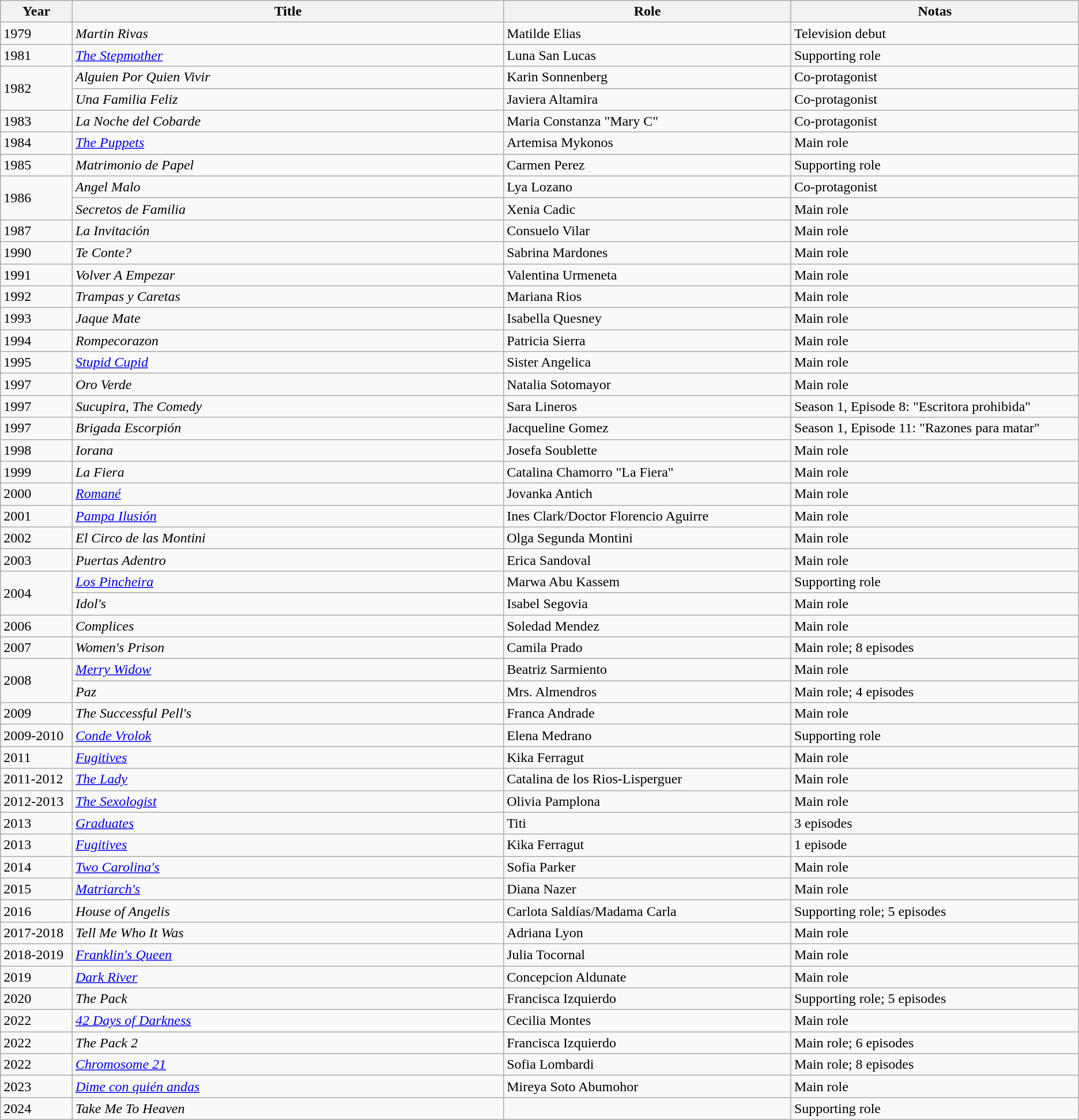<table class="wikitable sortable">
<tr>
<th width=5%>Year</th>
<th width=30%>Title</th>
<th width=20%>Role</th>
<th width=20%>Notas</th>
</tr>
<tr>
<td>1979</td>
<td><em>Martin Rivas</em></td>
<td>Matilde Elias</td>
<td>Television debut</td>
</tr>
<tr>
<td>1981</td>
<td><em><a href='#'>The Stepmother</a></em></td>
<td>Luna San Lucas</td>
<td>Supporting role</td>
</tr>
<tr>
<td rowspan=2>1982</td>
<td><em>Alguien Por Quien Vivir</em></td>
<td>Karin Sonnenberg</td>
<td>Co-protagonist</td>
</tr>
<tr>
<td><em>Una Familia Feliz</em></td>
<td>Javiera Altamira</td>
<td>Co-protagonist</td>
</tr>
<tr>
<td>1983</td>
<td><em>La Noche del Cobarde</em></td>
<td>Maria Constanza "Mary C"</td>
<td>Co-protagonist</td>
</tr>
<tr>
<td>1984</td>
<td><em><a href='#'>The Puppets</a></em></td>
<td>Artemisa Mykonos</td>
<td>Main role</td>
</tr>
<tr>
<td>1985</td>
<td><em>Matrimonio de Papel</em></td>
<td>Carmen Perez</td>
<td>Supporting role</td>
</tr>
<tr>
<td rowspan=2>1986</td>
<td><em>Angel Malo</em></td>
<td>Lya Lozano</td>
<td>Co-protagonist</td>
</tr>
<tr>
<td><em>Secretos de Familia</em></td>
<td>Xenia Cadic</td>
<td>Main role</td>
</tr>
<tr>
<td>1987</td>
<td><em>La Invitación</em></td>
<td>Consuelo Vilar</td>
<td>Main role</td>
</tr>
<tr>
<td>1990</td>
<td><em>Te Conte?</em></td>
<td>Sabrina Mardones</td>
<td>Main role</td>
</tr>
<tr>
<td>1991</td>
<td><em>Volver A Empezar</em></td>
<td>Valentina Urmeneta</td>
<td>Main role</td>
</tr>
<tr>
<td>1992</td>
<td><em>Trampas y Caretas</em></td>
<td>Mariana Rios</td>
<td>Main role</td>
</tr>
<tr>
<td>1993</td>
<td><em>Jaque Mate</em></td>
<td>Isabella Quesney</td>
<td>Main role</td>
</tr>
<tr>
<td>1994</td>
<td><em>Rompecorazon</em></td>
<td>Patricia Sierra</td>
<td>Main role</td>
</tr>
<tr>
<td>1995</td>
<td><em><a href='#'>Stupid Cupid</a></em></td>
<td>Sister Angelica</td>
<td>Main role</td>
</tr>
<tr>
<td>1997</td>
<td><em>Oro Verde</em></td>
<td>Natalia Sotomayor</td>
<td>Main role</td>
</tr>
<tr>
<td>1997</td>
<td><em>Sucupira, The Comedy</em></td>
<td>Sara Lineros</td>
<td>Season 1, Episode 8: "Escritora prohibida"</td>
</tr>
<tr>
<td>1997</td>
<td><em>Brigada Escorpión</em></td>
<td>Jacqueline Gomez</td>
<td>Season 1, Episode 11: "Razones para matar"</td>
</tr>
<tr>
<td>1998</td>
<td><em>Iorana</em></td>
<td>Josefa Soublette</td>
<td>Main role</td>
</tr>
<tr>
<td>1999</td>
<td><em>La Fiera</em></td>
<td>Catalina Chamorro "La Fiera"</td>
<td>Main role</td>
</tr>
<tr>
<td>2000</td>
<td><em><a href='#'>Romané</a></em></td>
<td>Jovanka Antich</td>
<td>Main role</td>
</tr>
<tr>
<td>2001</td>
<td><em><a href='#'>Pampa Ilusión</a></em></td>
<td>Ines Clark/Doctor Florencio Aguirre</td>
<td>Main role</td>
</tr>
<tr>
<td>2002</td>
<td><em>El Circo de las Montini</em></td>
<td>Olga Segunda Montini</td>
<td>Main role</td>
</tr>
<tr>
<td>2003</td>
<td><em>Puertas Adentro</em></td>
<td>Erica Sandoval</td>
<td>Main role</td>
</tr>
<tr>
<td rowspan=2>2004</td>
<td><em><a href='#'>Los Pincheira</a></em></td>
<td>Marwa Abu Kassem</td>
<td>Supporting role</td>
</tr>
<tr>
<td><em>Idol's</em></td>
<td>Isabel Segovia</td>
<td>Main role</td>
</tr>
<tr>
<td>2006</td>
<td><em>Complices</em></td>
<td>Soledad Mendez</td>
<td>Main role</td>
</tr>
<tr>
<td>2007</td>
<td><em>Women's Prison</em></td>
<td>Camila Prado</td>
<td>Main role; 8 episodes</td>
</tr>
<tr>
<td rowspan=2>2008</td>
<td><em><a href='#'>Merry Widow</a></em></td>
<td>Beatriz Sarmiento</td>
<td>Main role</td>
</tr>
<tr>
<td><em>Paz</em></td>
<td>Mrs. Almendros</td>
<td>Main role; 4 episodes</td>
</tr>
<tr>
<td>2009</td>
<td><em>The Successful Pell's</em></td>
<td>Franca Andrade</td>
<td>Main role</td>
</tr>
<tr>
<td>2009-2010</td>
<td><em><a href='#'>Conde Vrolok</a></em></td>
<td>Elena Medrano</td>
<td>Supporting role</td>
</tr>
<tr>
<td>2011</td>
<td><em><a href='#'>Fugitives</a></em></td>
<td>Kika Ferragut</td>
<td>Main role</td>
</tr>
<tr>
<td>2011-2012</td>
<td><em><a href='#'>The Lady</a></em></td>
<td>Catalina de los Rios-Lisperguer</td>
<td>Main role</td>
</tr>
<tr>
<td>2012-2013</td>
<td><em><a href='#'>The Sexologist</a></em></td>
<td>Olivia Pamplona</td>
<td>Main role</td>
</tr>
<tr>
<td>2013</td>
<td><em><a href='#'>Graduates</a></em></td>
<td>Titi</td>
<td>3 episodes</td>
</tr>
<tr>
<td>2013</td>
<td><em><a href='#'>Fugitives</a></em></td>
<td>Kika Ferragut</td>
<td>1 episode</td>
</tr>
<tr>
<td>2014</td>
<td><em><a href='#'>Two Carolina's</a></em></td>
<td>Sofia Parker</td>
<td>Main role</td>
</tr>
<tr>
<td>2015</td>
<td><em><a href='#'>Matriarch's</a></em></td>
<td>Diana Nazer</td>
<td>Main role</td>
</tr>
<tr>
<td>2016</td>
<td><em>House of Angelis</em></td>
<td>Carlota Saldías/Madama Carla</td>
<td>Supporting role; 5 episodes</td>
</tr>
<tr>
<td>2017-2018</td>
<td><em>Tell Me Who It Was</em></td>
<td>Adriana Lyon</td>
<td>Main role</td>
</tr>
<tr>
<td>2018-2019</td>
<td><em><a href='#'>Franklin's Queen</a></em></td>
<td>Julia Tocornal</td>
<td>Main role</td>
</tr>
<tr>
<td>2019</td>
<td><em><a href='#'>Dark River</a></em></td>
<td>Concepcion Aldunate</td>
<td>Main role</td>
</tr>
<tr>
<td>2020</td>
<td><em>The Pack</em></td>
<td>Francisca Izquierdo</td>
<td>Supporting role; 5 episodes</td>
</tr>
<tr>
<td>2022</td>
<td><em><a href='#'>42 Days of Darkness</a></em></td>
<td>Cecilia Montes</td>
<td>Main role</td>
</tr>
<tr>
<td>2022</td>
<td><em>The Pack 2</em></td>
<td>Francisca Izquierdo</td>
<td>Main role; 6 episodes</td>
</tr>
<tr>
<td>2022</td>
<td><a href='#'><em>Chromosome 21</em></a></td>
<td>Sofia Lombardi</td>
<td>Main role; 8 episodes</td>
</tr>
<tr>
<td>2023</td>
<td><em><a href='#'>Dime con quién andas</a></em></td>
<td>Mireya Soto Abumohor</td>
<td>Main role</td>
</tr>
<tr>
<td>2024</td>
<td><em>Take Me To Heaven</em></td>
<td></td>
<td>Supporting role</td>
</tr>
</table>
